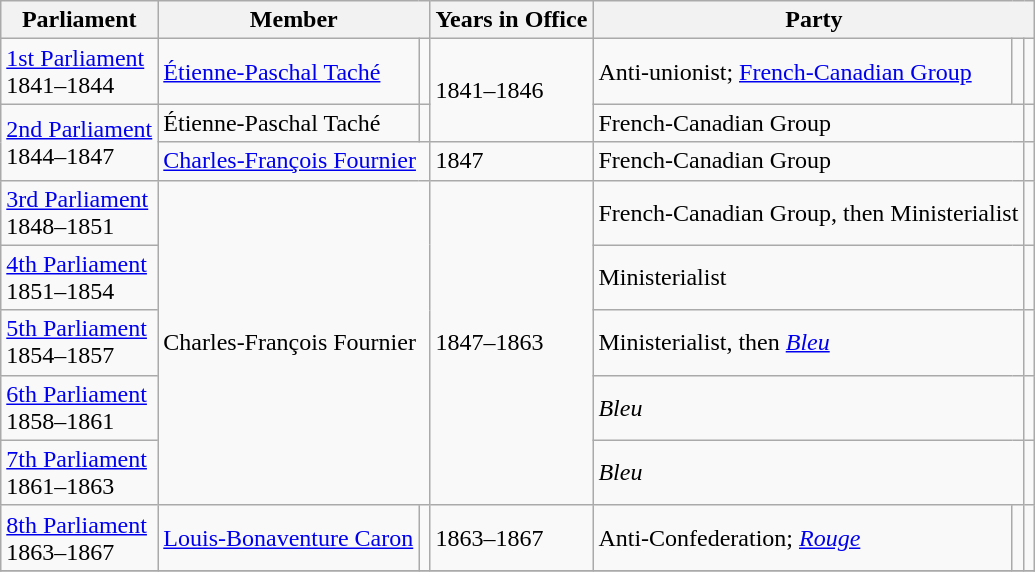<table class="wikitable">
<tr>
<th>Parliament</th>
<th colspan="2">Member</th>
<th>Years in Office</th>
<th colspan="3">Party</th>
</tr>
<tr>
<td><a href='#'>1st Parliament</a><br>1841–1844</td>
<td><a href='#'>Étienne-Paschal Taché</a></td>
<td></td>
<td rowspan="2">1841–1846</td>
<td>Anti-unionist;  <a href='#'>French-Canadian Group</a></td>
<td></td>
<td></td>
</tr>
<tr>
<td rowspan="2"><a href='#'>2nd Parliament</a><br>1844–1847</td>
<td>Étienne-Paschal Taché</td>
<td></td>
<td colspan="2">French-Canadian Group</td>
<td></td>
</tr>
<tr>
<td colspan="2"><a href='#'>Charles-François Fournier</a></td>
<td>1847</td>
<td colspan="2">French-Canadian Group</td>
<td></td>
</tr>
<tr>
<td><a href='#'>3rd Parliament</a><br>1848–1851</td>
<td colspan="2"rowspan="5">Charles-François Fournier</td>
<td rowspan="5">1847–1863</td>
<td colspan="2">French-Canadian Group, then Ministerialist</td>
<td></td>
</tr>
<tr>
<td><a href='#'>4th Parliament</a><br>1851–1854</td>
<td colspan="2">Ministerialist</td>
<td></td>
</tr>
<tr>
<td><a href='#'>5th Parliament</a><br>1854–1857</td>
<td colspan="2">Ministerialist, then <a href='#'><em>Bleu</em></a></td>
<td></td>
</tr>
<tr>
<td><a href='#'>6th Parliament</a><br>1858–1861</td>
<td colspan="2"><em>Bleu</em></td>
<td></td>
</tr>
<tr>
<td><a href='#'>7th Parliament</a><br>1861–1863</td>
<td colspan="2"><em>Bleu</em></td>
<td></td>
</tr>
<tr>
<td><a href='#'>8th Parliament</a><br>1863–1867</td>
<td><a href='#'>Louis-Bonaventure Caron</a></td>
<td></td>
<td>1863–1867</td>
<td>Anti-Confederation; <a href='#'><em>Rouge</em></a></td>
<td></td>
<td></td>
</tr>
<tr>
</tr>
</table>
